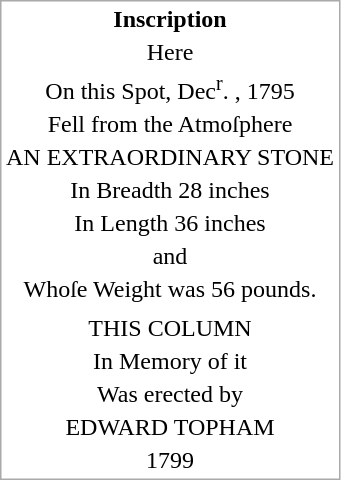<table style="border: 1px solid #aaa; text-align: center">
<tr>
<th>Inscription</th>
</tr>
<tr>
<td>Here</td>
</tr>
<tr>
<td>On this Spot, Dec<sup>r</sup>. , 1795</td>
</tr>
<tr>
<td>Fell from the Atmoſphere</td>
</tr>
<tr>
<td>AN EXTRAORDINARY STONE</td>
</tr>
<tr>
<td>In Breadth 28 inches</td>
</tr>
<tr>
<td>In Length 36 inches</td>
</tr>
<tr>
<td>and</td>
</tr>
<tr>
<td>Whoſe Weight was 56 pounds.</td>
</tr>
<tr>
</tr>
<tr --->
</tr>
<tr>
<td>THIS COLUMN</td>
</tr>
<tr>
<td>In Memory of it</td>
</tr>
<tr>
<td>Was erected by</td>
</tr>
<tr>
<td>EDWARD TOPHAM</td>
</tr>
<tr>
<td>1799</td>
</tr>
</table>
